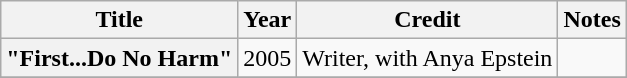<table class="wikitable sortable plainrowheaders">
<tr>
<th scope="col">Title</th>
<th scope="col">Year</th>
<th scope="col">Credit</th>
<th scope="col" class="unsortable">Notes</th>
</tr>
<tr>
<th scope="row">"First...Do No Harm"</th>
<td align="center">2005</td>
<td>Writer, with Anya Epstein</td>
<td></td>
</tr>
<tr>
</tr>
</table>
